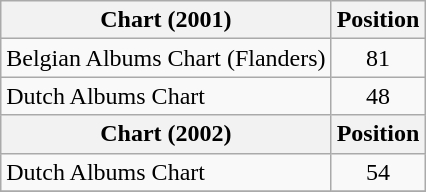<table class = "wikitable sortable">
<tr>
<th>Chart (2001)</th>
<th>Position</th>
</tr>
<tr>
<td>Belgian Albums Chart (Flanders)</td>
<td align="center">81</td>
</tr>
<tr>
<td>Dutch Albums Chart</td>
<td align="center">48</td>
</tr>
<tr>
<th>Chart (2002)</th>
<th>Position</th>
</tr>
<tr>
<td>Dutch Albums Chart</td>
<td align="center">54</td>
</tr>
<tr>
</tr>
</table>
